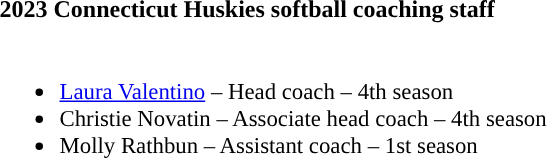<table class="toccolours" style="text-align: left;">
<tr>
<th colspan="9">2023 Connecticut Huskies softball coaching staff</th>
</tr>
<tr>
<td style="font-size: 95%;" valign="top"><br><ul><li><a href='#'>Laura Valentino</a> – Head coach – 4th season</li><li>Christie Novatin – Associate head coach – 4th season</li><li>Molly Rathbun – Assistant coach – 1st season</li></ul></td>
</tr>
</table>
